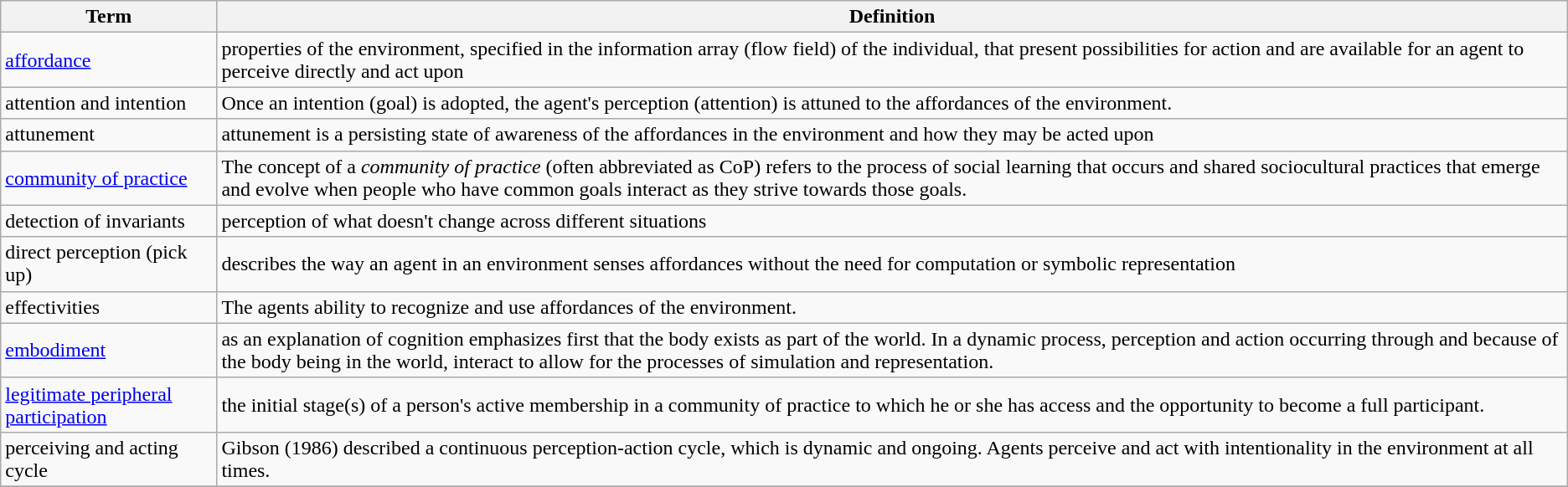<table class="wikitable" border="1">
<tr>
<th>Term</th>
<th>Definition</th>
</tr>
<tr>
<td><a href='#'>affordance</a></td>
<td>properties of the environment, specified in the information array (flow field) of the individual, that present possibilities for action and are available for an agent to perceive directly and act upon</td>
</tr>
<tr>
<td>attention and intention</td>
<td>Once an intention (goal) is adopted, the agent's perception (attention) is attuned to the affordances of the environment.</td>
</tr>
<tr>
<td>attunement</td>
<td>attunement is a persisting state of awareness of the affordances in the environment and how they may be acted upon</td>
</tr>
<tr>
<td><a href='#'>community of practice</a></td>
<td>The concept of a <em>community of practice</em> (often abbreviated as CoP) refers to the process of social learning that occurs and shared sociocultural practices that emerge and evolve when people who have common goals interact as they strive towards those goals.</td>
</tr>
<tr>
<td>detection of invariants</td>
<td>perception of what doesn't change across different situations</td>
</tr>
<tr>
<td>direct perception (pick up)</td>
<td>describes the way an agent in an environment senses affordances without the need for computation or symbolic representation</td>
</tr>
<tr>
<td>effectivities</td>
<td>The agents ability to recognize and use affordances of the environment.</td>
</tr>
<tr>
<td><a href='#'>embodiment</a></td>
<td>as an explanation of cognition emphasizes first that the body exists as part of the world. In a dynamic process, perception and action occurring through and because of the body being in the world, interact to allow for the processes of simulation and representation.</td>
</tr>
<tr>
<td><a href='#'>legitimate peripheral participation</a></td>
<td>the initial stage(s) of a person's active membership in a community of practice to which he or she has access and the opportunity to become a full participant.</td>
</tr>
<tr>
<td>perceiving and acting cycle</td>
<td>Gibson (1986) described a continuous perception-action cycle, which is dynamic and ongoing. Agents perceive and act with intentionality in the environment at all times.</td>
</tr>
<tr>
</tr>
</table>
